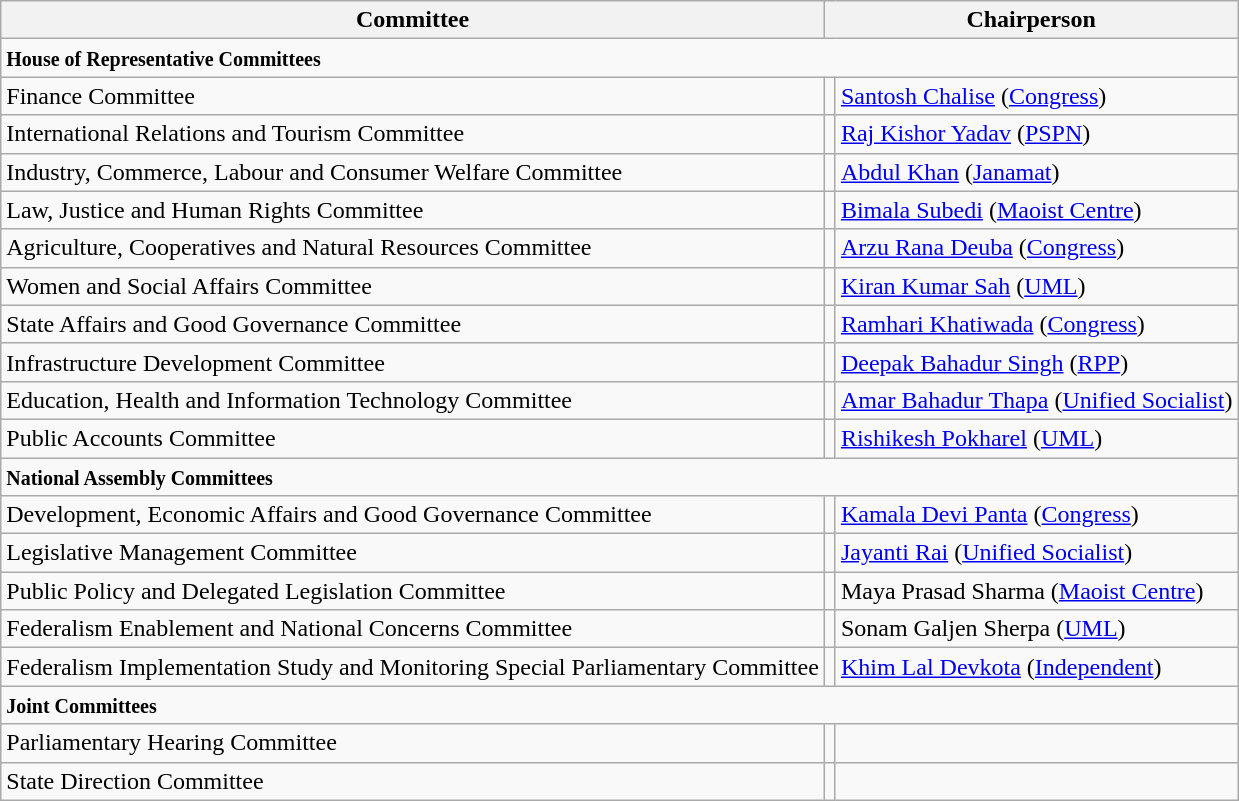<table class="wikitable">
<tr>
<th>Committee</th>
<th colspan="2">Chairperson</th>
</tr>
<tr>
<td colspan="3"><strong><small>House of Representative Committees</small></strong></td>
</tr>
<tr>
<td>Finance Committee</td>
<td></td>
<td><a href='#'>Santosh Chalise</a> (<a href='#'>Congress</a>)</td>
</tr>
<tr>
<td>International Relations and Tourism Committee</td>
<td></td>
<td><a href='#'>Raj Kishor Yadav</a> (<a href='#'>PSPN</a>)</td>
</tr>
<tr>
<td>Industry, Commerce, Labour and Consumer Welfare Committee</td>
<td></td>
<td><a href='#'>Abdul Khan</a> (<a href='#'>Janamat</a>)</td>
</tr>
<tr>
<td>Law, Justice and Human Rights Committee</td>
<td></td>
<td><a href='#'>Bimala Subedi</a> (<a href='#'>Maoist Centre</a>)</td>
</tr>
<tr>
<td>Agriculture, Cooperatives and Natural Resources Committee</td>
<td></td>
<td><a href='#'>Arzu Rana Deuba</a> (<a href='#'>Congress</a>)</td>
</tr>
<tr>
<td>Women and Social Affairs Committee</td>
<td></td>
<td><a href='#'>Kiran Kumar Sah</a> (<a href='#'>UML</a>)</td>
</tr>
<tr>
<td>State Affairs and Good Governance Committee</td>
<td></td>
<td><a href='#'>Ramhari Khatiwada</a> (<a href='#'>Congress</a>)</td>
</tr>
<tr>
<td>Infrastructure Development Committee</td>
<td></td>
<td><a href='#'>Deepak Bahadur Singh</a> (<a href='#'>RPP</a>)</td>
</tr>
<tr>
<td>Education, Health and Information Technology Committee</td>
<td></td>
<td><a href='#'>Amar Bahadur Thapa</a> (<a href='#'>Unified Socialist</a>)</td>
</tr>
<tr>
<td>Public Accounts Committee</td>
<td></td>
<td><a href='#'>Rishikesh Pokharel</a> (<a href='#'>UML</a>)</td>
</tr>
<tr>
<td colspan="3"><strong><small>National Assembly Committees</small></strong></td>
</tr>
<tr>
<td>Development, Economic Affairs and Good Governance Committee</td>
<td></td>
<td><a href='#'>Kamala Devi Panta</a> (<a href='#'>Congress</a>)</td>
</tr>
<tr>
<td>Legislative Management Committee</td>
<td></td>
<td><a href='#'>Jayanti Rai</a> (<a href='#'>Unified Socialist</a>)</td>
</tr>
<tr>
<td>Public Policy and Delegated Legislation Committee</td>
<td></td>
<td>Maya Prasad Sharma (<a href='#'>Maoist Centre</a>)</td>
</tr>
<tr>
<td>Federalism Enablement and National Concerns Committee</td>
<td></td>
<td>Sonam Galjen Sherpa (<a href='#'>UML</a>)</td>
</tr>
<tr>
<td>Federalism Implementation Study and Monitoring Special Parliamentary Committee</td>
<td></td>
<td><a href='#'>Khim Lal Devkota</a> (<a href='#'>Independent</a>)</td>
</tr>
<tr>
<td colspan="3"><strong><small>Joint Committees</small></strong></td>
</tr>
<tr>
<td>Parliamentary Hearing Committee</td>
<td></td>
<td></td>
</tr>
<tr>
<td>State Direction Committee</td>
<td></td>
<td></td>
</tr>
</table>
